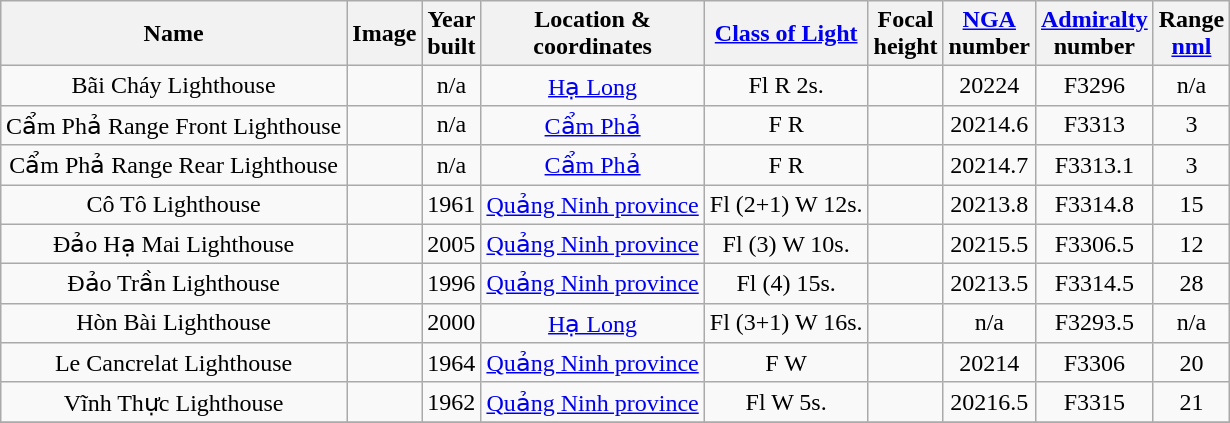<table class="wikitable sortable" style="margin:auto;text-align:center">
<tr>
<th>Name</th>
<th>Image</th>
<th>Year<br>built</th>
<th>Location &<br> coordinates</th>
<th><a href='#'>Class of Light</a></th>
<th>Focal<br>height</th>
<th><a href='#'>NGA</a><br>number</th>
<th><a href='#'>Admiralty</a><br>number</th>
<th>Range<br><a href='#'>nml</a></th>
</tr>
<tr>
<td>Bãi Cháy Lighthouse</td>
<td> </td>
<td>n/a</td>
<td><a href='#'>Hạ Long</a><br> </td>
<td>Fl R 2s.</td>
<td></td>
<td>20224</td>
<td>F3296</td>
<td>n/a</td>
</tr>
<tr>
<td>Cẩm Phả Range Front Lighthouse</td>
<td></td>
<td>n/a</td>
<td><a href='#'>Cẩm Phả</a><br> </td>
<td>F R</td>
<td></td>
<td>20214.6</td>
<td>F3313</td>
<td>3</td>
</tr>
<tr>
<td>Cẩm Phả Range Rear Lighthouse</td>
<td></td>
<td>n/a</td>
<td><a href='#'>Cẩm Phả</a><br> </td>
<td>F R</td>
<td></td>
<td>20214.7</td>
<td>F3313.1</td>
<td>3</td>
</tr>
<tr>
<td>Cô Tô Lighthouse</td>
<td></td>
<td>1961</td>
<td><a href='#'>Quảng Ninh province</a><br> </td>
<td>Fl (2+1) W 12s.</td>
<td></td>
<td>20213.8</td>
<td>F3314.8</td>
<td>15</td>
</tr>
<tr>
<td>Đảo Hạ Mai Lighthouse</td>
<td></td>
<td>2005</td>
<td><a href='#'>Quảng Ninh province</a><br> </td>
<td>Fl (3) W 10s.</td>
<td></td>
<td>20215.5</td>
<td>F3306.5</td>
<td>12</td>
</tr>
<tr>
<td>Đảo Trần Lighthouse</td>
<td></td>
<td>1996</td>
<td><a href='#'>Quảng Ninh province</a><br> </td>
<td>Fl (4) 15s.</td>
<td></td>
<td>20213.5</td>
<td>F3314.5</td>
<td>28</td>
</tr>
<tr>
<td>Hòn Bài Lighthouse</td>
<td></td>
<td>2000</td>
<td><a href='#'>Hạ Long</a><br> </td>
<td>Fl (3+1) W 16s.</td>
<td></td>
<td>n/a</td>
<td>F3293.5</td>
<td>n/a</td>
</tr>
<tr>
<td>Le Cancrelat Lighthouse</td>
<td></td>
<td>1964</td>
<td><a href='#'>Quảng Ninh province</a><br> </td>
<td>F W</td>
<td></td>
<td>20214</td>
<td>F3306</td>
<td>20</td>
</tr>
<tr>
<td>Vĩnh Thực Lighthouse</td>
<td></td>
<td>1962</td>
<td><a href='#'>Quảng Ninh province</a><br> </td>
<td>Fl W 5s.</td>
<td></td>
<td>20216.5</td>
<td>F3315</td>
<td>21</td>
</tr>
<tr>
</tr>
</table>
